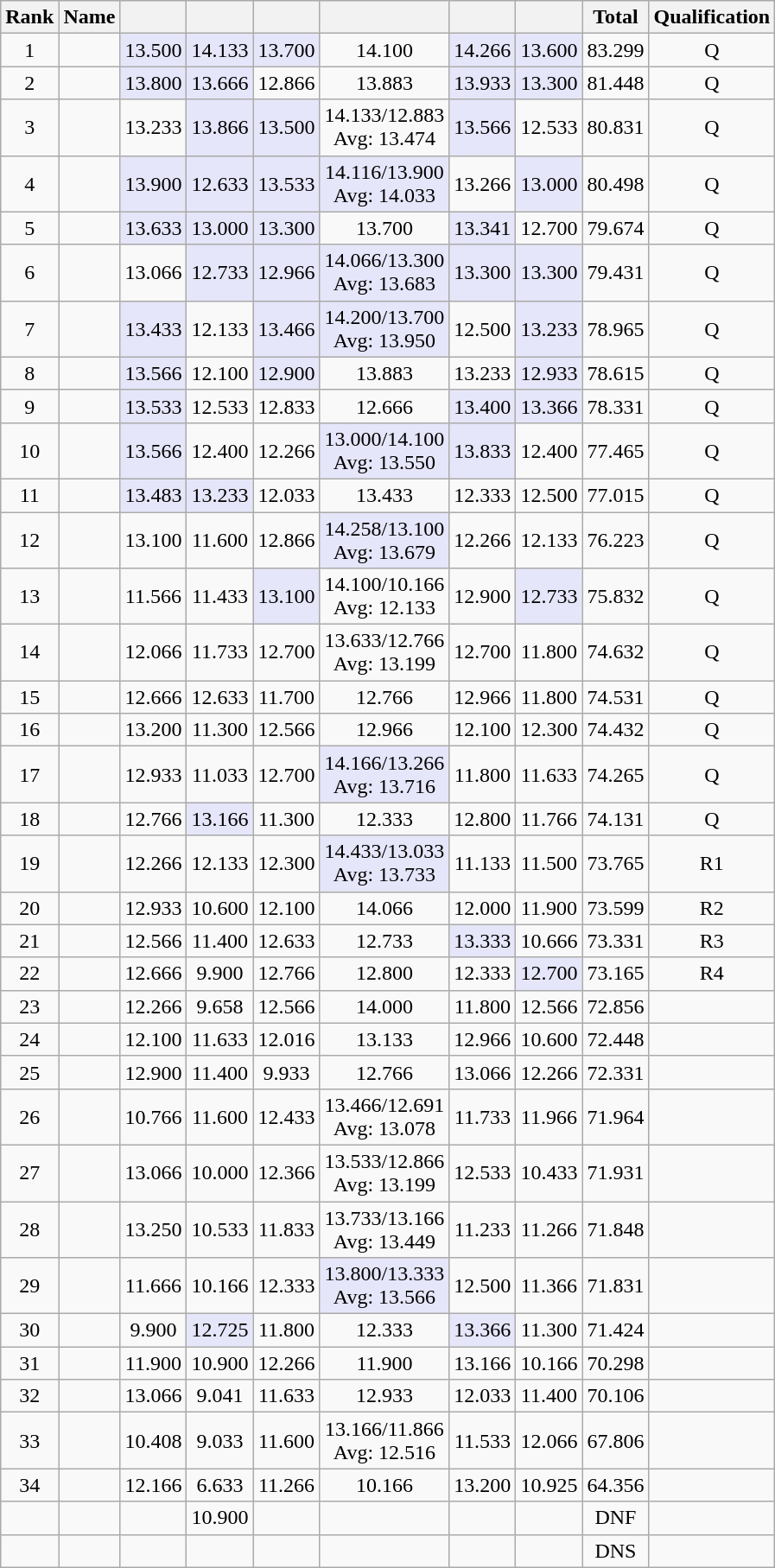<table style="text-align:center;" class="wikitable sortable">
<tr>
<th>Rank</th>
<th>Name</th>
<th></th>
<th></th>
<th></th>
<th></th>
<th></th>
<th></th>
<th>Total</th>
<th>Qualification</th>
</tr>
<tr>
<td>1</td>
<td align=left></td>
<td bgcolor=lavender>13.500</td>
<td bgcolor=lavender>14.133</td>
<td bgcolor=lavender>13.700</td>
<td>14.100</td>
<td bgcolor=lavender>14.266</td>
<td bgcolor=lavender>13.600</td>
<td>83.299</td>
<td>Q</td>
</tr>
<tr>
<td>2</td>
<td align=left></td>
<td bgcolor=lavender>13.800</td>
<td bgcolor=lavender>13.666</td>
<td>12.866</td>
<td>13.883</td>
<td bgcolor=lavender>13.933</td>
<td bgcolor=lavender>13.300</td>
<td>81.448</td>
<td>Q</td>
</tr>
<tr>
<td>3</td>
<td align=left></td>
<td>13.233</td>
<td bgcolor=lavender>13.866</td>
<td bgcolor=lavender>13.500</td>
<td>14.133/12.883<br>Avg: 13.474</td>
<td bgcolor=lavender>13.566</td>
<td>12.533</td>
<td>80.831</td>
<td>Q</td>
</tr>
<tr>
<td>4</td>
<td align=left></td>
<td bgcolor=lavender>13.900</td>
<td bgcolor=lavender>12.633</td>
<td bgcolor=lavender>13.533</td>
<td bgcolor=lavender>14.116/13.900<br>Avg: 14.033</td>
<td>13.266</td>
<td bgcolor=lavender>13.000</td>
<td>80.498</td>
<td>Q</td>
</tr>
<tr>
<td>5</td>
<td align=left></td>
<td bgcolor=lavender>13.633</td>
<td bgcolor=lavender>13.000</td>
<td bgcolor=lavender>13.300</td>
<td>13.700</td>
<td bgcolor=lavender>13.341</td>
<td>12.700</td>
<td>79.674</td>
<td>Q</td>
</tr>
<tr>
<td>6</td>
<td align=left></td>
<td>13.066</td>
<td bgcolor=lavender>12.733</td>
<td bgcolor=lavender>12.966</td>
<td bgcolor=lavender>14.066/13.300<br>Avg: 13.683</td>
<td bgcolor=lavender>13.300</td>
<td bgcolor=lavender>13.300</td>
<td>79.431</td>
<td>Q</td>
</tr>
<tr>
<td>7</td>
<td align=left></td>
<td bgcolor=lavender>13.433</td>
<td>12.133</td>
<td bgcolor=lavender>13.466</td>
<td bgcolor=lavender>14.200/13.700<br>Avg: 13.950</td>
<td>12.500</td>
<td bgcolor=lavender>13.233</td>
<td>78.965</td>
<td>Q</td>
</tr>
<tr>
<td>8</td>
<td align=left></td>
<td bgcolor=lavender>13.566</td>
<td>12.100</td>
<td bgcolor=lavender>12.900</td>
<td>13.883</td>
<td>13.233</td>
<td bgcolor=lavender>12.933</td>
<td>78.615</td>
<td>Q</td>
</tr>
<tr>
<td>9</td>
<td align=left></td>
<td bgcolor=lavender>13.533</td>
<td>12.533</td>
<td>12.833</td>
<td>12.666</td>
<td bgcolor=lavender>13.400</td>
<td bgcolor=lavender>13.366</td>
<td>78.331</td>
<td>Q</td>
</tr>
<tr>
<td>10</td>
<td align=left></td>
<td bgcolor=lavender>13.566</td>
<td>12.400</td>
<td>12.266</td>
<td bgcolor=lavender>13.000/14.100<br>Avg: 13.550</td>
<td bgcolor=lavender>13.833</td>
<td>12.400</td>
<td>77.465</td>
<td>Q</td>
</tr>
<tr>
<td>11</td>
<td align=left></td>
<td bgcolor=lavender>13.483</td>
<td bgcolor=lavender>13.233</td>
<td>12.033</td>
<td>13.433</td>
<td>12.333</td>
<td>12.500</td>
<td>77.015</td>
<td>Q</td>
</tr>
<tr>
<td>12</td>
<td align=left></td>
<td>13.100</td>
<td>11.600</td>
<td>12.866</td>
<td bgcolor=lavender>14.258/13.100<br>Avg: 13.679</td>
<td>12.266</td>
<td>12.133</td>
<td>76.223</td>
<td>Q</td>
</tr>
<tr>
<td>13</td>
<td align=left></td>
<td>11.566</td>
<td>11.433</td>
<td bgcolor=lavender>13.100</td>
<td>14.100/10.166<br>Avg: 12.133</td>
<td>12.900</td>
<td bgcolor=lavender>12.733</td>
<td>75.832</td>
<td>Q</td>
</tr>
<tr>
<td>14</td>
<td align=left></td>
<td>12.066</td>
<td>11.733</td>
<td>12.700</td>
<td>13.633/12.766<br>Avg: 13.199</td>
<td>12.700</td>
<td>11.800</td>
<td>74.632</td>
<td>Q</td>
</tr>
<tr>
<td>15</td>
<td align=left></td>
<td>12.666</td>
<td>12.633</td>
<td>11.700</td>
<td>12.766</td>
<td>12.966</td>
<td>11.800</td>
<td>74.531</td>
<td>Q</td>
</tr>
<tr>
<td>16</td>
<td align=left></td>
<td>13.200</td>
<td>11.300</td>
<td>12.566</td>
<td>12.966</td>
<td>12.100</td>
<td>12.300</td>
<td>74.432</td>
<td>Q</td>
</tr>
<tr>
<td>17</td>
<td align=left></td>
<td>12.933</td>
<td>11.033</td>
<td>12.700</td>
<td bgcolor=lavender>14.166/13.266<br>Avg: 13.716</td>
<td>11.800</td>
<td>11.633</td>
<td>74.265</td>
<td>Q</td>
</tr>
<tr>
<td>18</td>
<td align=left></td>
<td>12.766</td>
<td bgcolor=lavender>13.166</td>
<td>11.300</td>
<td>12.333</td>
<td>12.800</td>
<td>11.766</td>
<td>74.131</td>
<td>Q</td>
</tr>
<tr>
<td>19</td>
<td align=left></td>
<td>12.266</td>
<td>12.133</td>
<td>12.300</td>
<td bgcolor=lavender>14.433/13.033<br>Avg: 13.733</td>
<td>11.133</td>
<td>11.500</td>
<td>73.765</td>
<td>R1</td>
</tr>
<tr>
<td>20</td>
<td align=left></td>
<td>12.933</td>
<td>10.600</td>
<td>12.100</td>
<td>14.066</td>
<td>12.000</td>
<td>11.900</td>
<td>73.599</td>
<td>R2</td>
</tr>
<tr>
<td>21</td>
<td align=left></td>
<td>12.566</td>
<td>11.400</td>
<td>12.633</td>
<td>12.733</td>
<td bgcolor=lavender>13.333</td>
<td>10.666</td>
<td>73.331</td>
<td>R3</td>
</tr>
<tr>
<td>22</td>
<td align=left></td>
<td>12.666</td>
<td>9.900</td>
<td>12.766</td>
<td>12.800</td>
<td>12.333</td>
<td bgcolor=lavender>12.700</td>
<td>73.165</td>
<td>R4</td>
</tr>
<tr>
<td>23</td>
<td align=left></td>
<td>12.266</td>
<td>9.658</td>
<td>12.566</td>
<td>14.000</td>
<td>11.800</td>
<td>12.566</td>
<td>72.856</td>
<td></td>
</tr>
<tr>
<td>24</td>
<td align=left></td>
<td>12.100</td>
<td>11.633</td>
<td>12.016</td>
<td>13.133</td>
<td>12.966</td>
<td>10.600</td>
<td>72.448</td>
<td></td>
</tr>
<tr>
<td>25</td>
<td align=left></td>
<td>12.900</td>
<td>11.400</td>
<td>9.933</td>
<td>12.766</td>
<td>13.066</td>
<td>12.266</td>
<td>72.331</td>
<td></td>
</tr>
<tr>
<td>26</td>
<td align=left></td>
<td>10.766</td>
<td>11.600</td>
<td>12.433</td>
<td>13.466/12.691<br>Avg: 13.078</td>
<td>11.733</td>
<td>11.966</td>
<td>71.964</td>
<td></td>
</tr>
<tr>
<td>27</td>
<td align=left></td>
<td>13.066</td>
<td>10.000</td>
<td>12.366</td>
<td>13.533/12.866<br>Avg: 13.199</td>
<td>12.533</td>
<td>10.433</td>
<td>71.931</td>
<td></td>
</tr>
<tr>
<td>28</td>
<td align=left></td>
<td>13.250</td>
<td>10.533</td>
<td>11.833</td>
<td>13.733/13.166<br>Avg: 13.449</td>
<td>11.233</td>
<td>11.266</td>
<td>71.848</td>
<td></td>
</tr>
<tr>
<td>29</td>
<td align=left></td>
<td>11.666</td>
<td>10.166</td>
<td>12.333</td>
<td bgcolor=lavender>13.800/13.333<br>Avg: 13.566</td>
<td>12.500</td>
<td>11.366</td>
<td>71.831</td>
<td></td>
</tr>
<tr>
<td>30</td>
<td align=left></td>
<td>9.900</td>
<td bgcolor=lavender>12.725</td>
<td>11.800</td>
<td>12.333</td>
<td bgcolor=lavender>13.366</td>
<td>11.300</td>
<td>71.424</td>
<td></td>
</tr>
<tr>
<td>31</td>
<td align=left></td>
<td>11.900</td>
<td>10.900</td>
<td>12.266</td>
<td>11.900</td>
<td>13.166</td>
<td>10.166</td>
<td>70.298</td>
<td></td>
</tr>
<tr>
<td>32</td>
<td align=left></td>
<td>13.066</td>
<td>9.041</td>
<td>11.633</td>
<td>12.933</td>
<td>12.033</td>
<td>11.400</td>
<td>70.106</td>
<td></td>
</tr>
<tr>
<td>33</td>
<td align=left></td>
<td>10.408</td>
<td>9.033</td>
<td>11.600</td>
<td>13.166/11.866<br>Avg: 12.516</td>
<td>11.533</td>
<td>12.066</td>
<td>67.806</td>
<td></td>
</tr>
<tr>
<td>34</td>
<td align=left></td>
<td>12.166</td>
<td>6.633</td>
<td>11.266</td>
<td>10.166</td>
<td>13.200</td>
<td>10.925</td>
<td>64.356</td>
<td></td>
</tr>
<tr>
<td></td>
<td align=left></td>
<td></td>
<td>10.900</td>
<td></td>
<td></td>
<td></td>
<td></td>
<td>DNF</td>
<td></td>
</tr>
<tr>
<td></td>
<td align=left></td>
<td></td>
<td></td>
<td></td>
<td></td>
<td></td>
<td></td>
<td>DNS</td>
<td></td>
</tr>
</table>
